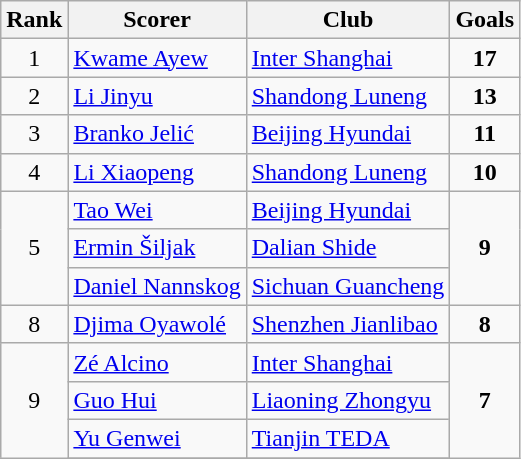<table class="wikitable">
<tr>
<th>Rank</th>
<th>Scorer</th>
<th>Club</th>
<th>Goals</th>
</tr>
<tr>
<td align=center>1</td>
<td> <a href='#'>Kwame Ayew</a></td>
<td><a href='#'>Inter Shanghai</a></td>
<td align=center><strong>17</strong></td>
</tr>
<tr>
<td align=center>2</td>
<td> <a href='#'>Li Jinyu</a></td>
<td><a href='#'>Shandong Luneng</a></td>
<td align=center><strong>13</strong></td>
</tr>
<tr>
<td align=center>3</td>
<td> <a href='#'>Branko Jelić</a></td>
<td><a href='#'>Beijing Hyundai</a></td>
<td align=center><strong>11</strong></td>
</tr>
<tr>
<td align=center>4</td>
<td> <a href='#'>Li Xiaopeng</a></td>
<td><a href='#'>Shandong Luneng</a></td>
<td align=center><strong>10</strong></td>
</tr>
<tr>
<td rowspan=3 align=center>5</td>
<td> <a href='#'>Tao Wei</a></td>
<td><a href='#'>Beijing Hyundai</a></td>
<td rowspan=3 align=center><strong>9</strong></td>
</tr>
<tr>
<td> <a href='#'>Ermin Šiljak</a></td>
<td><a href='#'>Dalian Shide</a></td>
</tr>
<tr>
<td> <a href='#'>Daniel Nannskog</a></td>
<td><a href='#'>Sichuan Guancheng</a></td>
</tr>
<tr>
<td align=center>8</td>
<td> <a href='#'>Djima Oyawolé</a></td>
<td><a href='#'>Shenzhen Jianlibao</a></td>
<td align=center><strong>8</strong></td>
</tr>
<tr>
<td rowspan=4 align=center>9</td>
<td> <a href='#'>Zé Alcino</a></td>
<td><a href='#'>Inter Shanghai</a></td>
<td rowspan=4 align=center><strong>7</strong></td>
</tr>
<tr>
<td> <a href='#'>Guo Hui</a></td>
<td><a href='#'>Liaoning Zhongyu</a></td>
</tr>
<tr>
<td> <a href='#'>Yu Genwei</a></td>
<td><a href='#'>Tianjin TEDA</a></td>
</tr>
<tr>
</tr>
</table>
